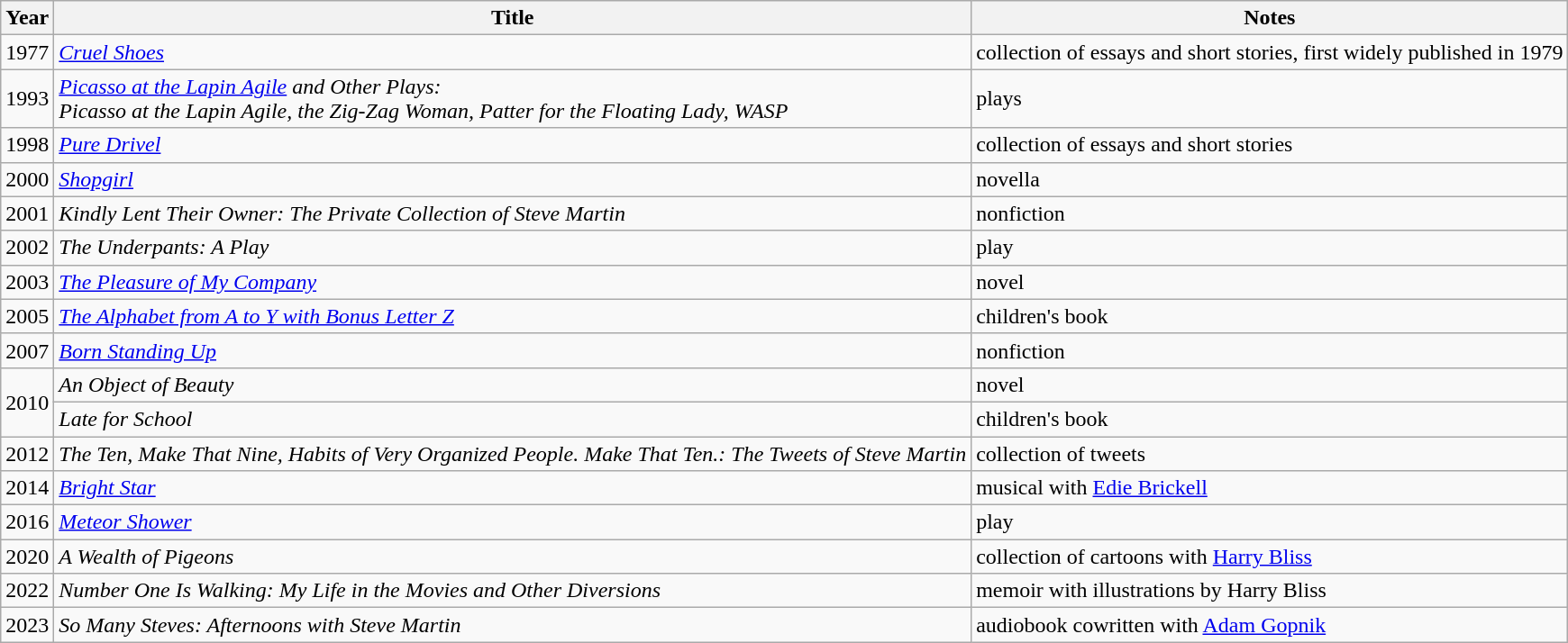<table class="wikitable">
<tr>
<th scope="col">Year</th>
<th scope="col">Title</th>
<th scope="col">Notes</th>
</tr>
<tr>
<td>1977</td>
<td scope="row"><em><a href='#'>Cruel Shoes</a></em></td>
<td>collection of essays and short stories, first widely published in 1979</td>
</tr>
<tr>
<td>1993</td>
<td scope="row"><em><a href='#'>Picasso at the Lapin Agile</a> and Other Plays: <br> Picasso at the Lapin Agile, the Zig-Zag Woman, Patter for the Floating Lady, WASP</em></td>
<td>plays</td>
</tr>
<tr>
<td>1998</td>
<td scope="row"><em><a href='#'>Pure Drivel</a></em></td>
<td>collection of essays and short stories</td>
</tr>
<tr>
<td>2000</td>
<td scope="row"><em><a href='#'>Shopgirl</a></em></td>
<td>novella</td>
</tr>
<tr>
<td>2001</td>
<td scope="row"><em>Kindly Lent Their Owner: The Private Collection of Steve Martin</em></td>
<td>nonfiction</td>
</tr>
<tr>
<td>2002</td>
<td scope="row"><em>The Underpants: A Play</em></td>
<td>play</td>
</tr>
<tr>
<td>2003</td>
<td scope="row"><em><a href='#'>The Pleasure of My Company</a></em></td>
<td>novel</td>
</tr>
<tr>
<td>2005</td>
<td scope="row"><em><a href='#'>The Alphabet from A to Y with Bonus Letter Z</a></em></td>
<td>children's book</td>
</tr>
<tr>
<td>2007</td>
<td scope="row"><em><a href='#'>Born Standing Up</a></em></td>
<td>nonfiction</td>
</tr>
<tr>
<td rowspan="2">2010</td>
<td scope="row"><em>An Object of Beauty</em></td>
<td>novel</td>
</tr>
<tr>
<td scope="row"><em>Late for School</em></td>
<td>children's book</td>
</tr>
<tr>
<td>2012</td>
<td scope="row"><em>The Ten, Make That Nine, Habits of Very Organized People. Make That Ten.: The Tweets of Steve Martin</em></td>
<td>collection of tweets</td>
</tr>
<tr>
<td>2014</td>
<td scope="row"><em><a href='#'>Bright Star</a></em></td>
<td>musical with <a href='#'>Edie Brickell</a></td>
</tr>
<tr>
<td>2016</td>
<td scope="row"><em><a href='#'>Meteor Shower</a></em></td>
<td>play</td>
</tr>
<tr>
<td>2020</td>
<td scope="row"><em>A Wealth of Pigeons</em></td>
<td>collection of cartoons with <a href='#'>Harry Bliss</a></td>
</tr>
<tr>
<td>2022</td>
<td scope="row"><em>Number One Is Walking: My Life in the Movies and Other Diversions</em></td>
<td>memoir with illustrations by Harry Bliss</td>
</tr>
<tr>
<td>2023</td>
<td scope="row"><em>So Many Steves: Afternoons with Steve Martin</em></td>
<td>audiobook cowritten with <a href='#'>Adam Gopnik</a></td>
</tr>
</table>
